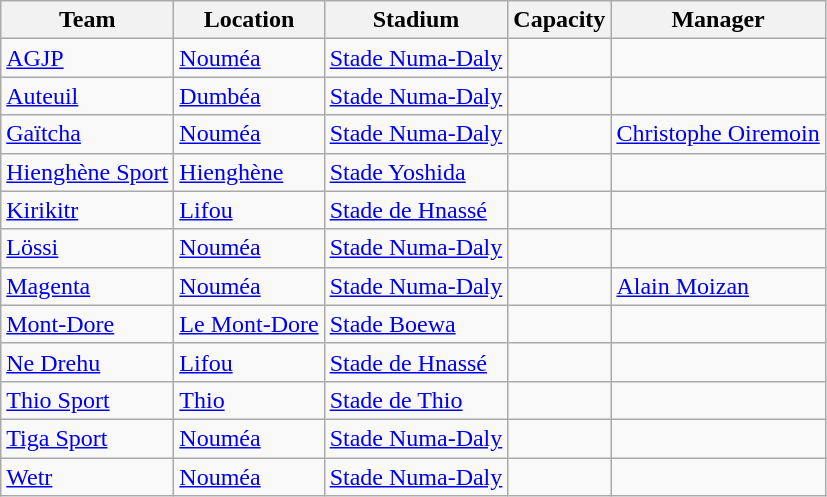<table class="wikitable sortable" style="text-align: left;">
<tr>
<th>Team</th>
<th>Location</th>
<th>Stadium</th>
<th>Capacity</th>
<th>Manager</th>
</tr>
<tr>
<td><a href='#'>AGJP</a></td>
<td><a href='#'>Nouméa</a></td>
<td><a href='#'>Stade Numa-Daly</a></td>
<td style="text-align:center;"></td>
<td></td>
</tr>
<tr>
<td><a href='#'>Auteuil</a></td>
<td><a href='#'>Dumbéa</a></td>
<td><a href='#'>Stade Numa-Daly</a></td>
<td style="text-align:center;"></td>
<td></td>
</tr>
<tr>
<td><a href='#'>Gaïtcha</a></td>
<td><a href='#'>Nouméa</a></td>
<td><a href='#'>Stade Numa-Daly</a></td>
<td style="text-align:center;"></td>
<td> <a href='#'>Christophe Oiremoin</a></td>
</tr>
<tr>
<td><a href='#'>Hienghène Sport</a></td>
<td><a href='#'>Hienghène</a></td>
<td><a href='#'>Stade Yoshida</a></td>
<td style="text-align:center;"></td>
<td></td>
</tr>
<tr>
<td><a href='#'>Kirikitr</a></td>
<td><a href='#'>Lifou</a></td>
<td><a href='#'>Stade de Hnassé</a></td>
<td style="text-align:center;"></td>
<td></td>
</tr>
<tr>
<td><a href='#'>Lössi</a></td>
<td><a href='#'>Nouméa</a></td>
<td><a href='#'>Stade Numa-Daly</a></td>
<td style="text-align:center;"></td>
<td></td>
</tr>
<tr>
<td><a href='#'>Magenta</a></td>
<td><a href='#'>Nouméa</a></td>
<td><a href='#'>Stade Numa-Daly</a></td>
<td style="text-align:center;"></td>
<td> <a href='#'>Alain Moizan</a></td>
</tr>
<tr>
<td><a href='#'>Mont-Dore</a></td>
<td><a href='#'>Le Mont-Dore</a></td>
<td><a href='#'>Stade Boewa</a></td>
<td style="text-align:center;"></td>
<td></td>
</tr>
<tr>
<td><a href='#'>Ne Drehu</a></td>
<td><a href='#'>Lifou</a></td>
<td><a href='#'>Stade de Hnassé</a></td>
<td style="text-align:center;"></td>
<td></td>
</tr>
<tr>
<td><a href='#'>Thio Sport</a></td>
<td><a href='#'>Thio</a></td>
<td><a href='#'>Stade de Thio</a></td>
<td style="text-align:center;"></td>
<td></td>
</tr>
<tr>
<td><a href='#'>Tiga Sport</a></td>
<td><a href='#'>Nouméa</a></td>
<td><a href='#'>Stade Numa-Daly</a></td>
<td style="text-align:center;"></td>
<td></td>
</tr>
<tr>
<td><a href='#'>Wetr</a></td>
<td><a href='#'>Nouméa</a></td>
<td><a href='#'>Stade Numa-Daly</a></td>
<td style="text-align:center;"></td>
<td></td>
</tr>
</table>
